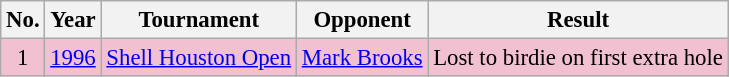<table class="wikitable" style="font-size:95%;">
<tr>
<th>No.</th>
<th>Year</th>
<th>Tournament</th>
<th>Opponent</th>
<th>Result</th>
</tr>
<tr style="background:#F2C1D1;">
<td align=center>1</td>
<td><a href='#'>1996</a></td>
<td><a href='#'>Shell Houston Open</a></td>
<td> <a href='#'>Mark Brooks</a></td>
<td>Lost to birdie on first extra hole</td>
</tr>
</table>
